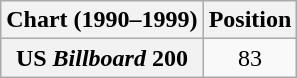<table class="wikitable plainrowheaders">
<tr>
<th>Chart (1990–1999)</th>
<th>Position</th>
</tr>
<tr>
<th scope="row">US <em>Billboard</em> 200</th>
<td style="text-align:center;">83</td>
</tr>
</table>
